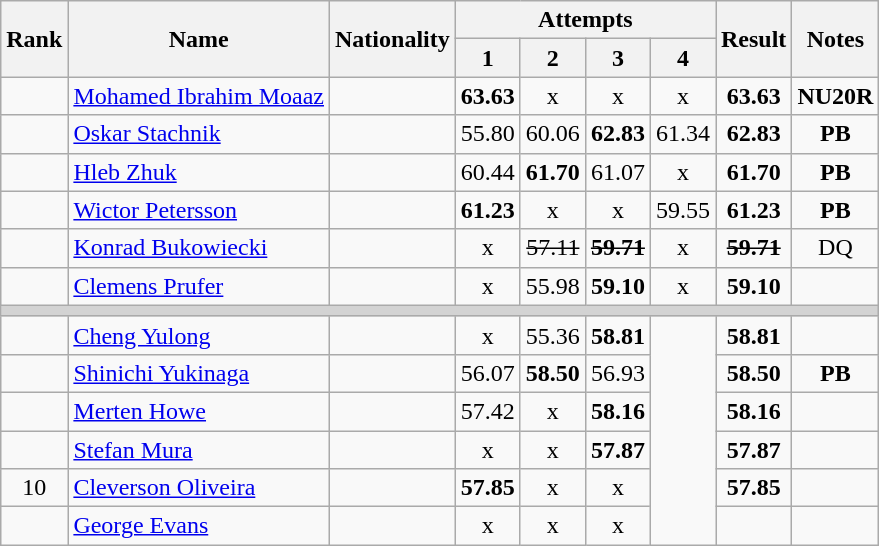<table class="wikitable sortable" style="text-align:center">
<tr>
<th rowspan=2>Rank</th>
<th rowspan=2>Name</th>
<th rowspan=2>Nationality</th>
<th colspan=4>Attempts</th>
<th rowspan=2>Result</th>
<th rowspan=2>Notes</th>
</tr>
<tr>
<th>1</th>
<th>2</th>
<th>3</th>
<th>4</th>
</tr>
<tr>
<td></td>
<td align=left><a href='#'>Mohamed Ibrahim Moaaz</a></td>
<td align=left></td>
<td><strong>63.63</strong></td>
<td>x</td>
<td>x</td>
<td>x</td>
<td><strong>63.63</strong></td>
<td><strong>NU20R</strong></td>
</tr>
<tr>
<td></td>
<td align=left><a href='#'>Oskar Stachnik</a></td>
<td align=left></td>
<td>55.80</td>
<td>60.06</td>
<td><strong>62.83</strong></td>
<td>61.34</td>
<td><strong>62.83</strong></td>
<td><strong>PB</strong></td>
</tr>
<tr>
<td></td>
<td align=left><a href='#'>Hleb Zhuk</a></td>
<td align=left></td>
<td>60.44</td>
<td><strong>61.70</strong></td>
<td>61.07</td>
<td>x</td>
<td><strong>61.70</strong></td>
<td><strong>PB</strong></td>
</tr>
<tr>
<td></td>
<td align=left><a href='#'>Wictor Petersson</a></td>
<td align=left></td>
<td><strong>61.23</strong></td>
<td>x</td>
<td>x</td>
<td>59.55</td>
<td><strong>61.23</strong></td>
<td><strong>PB</strong></td>
</tr>
<tr>
<td><s> </s></td>
<td align=left><a href='#'>Konrad Bukowiecki</a></td>
<td align=left></td>
<td>x</td>
<td><s>57.11 </s></td>
<td><s><strong>59.71</strong> </s></td>
<td>x</td>
<td><s><strong>59.71</strong> </s></td>
<td>DQ</td>
</tr>
<tr>
<td></td>
<td align=left><a href='#'>Clemens Prufer</a></td>
<td align=left></td>
<td>x</td>
<td>55.98</td>
<td><strong>59.10</strong></td>
<td>x</td>
<td><strong>59.10</strong></td>
<td></td>
</tr>
<tr>
<td colspan=11 bgcolor=lightgray></td>
</tr>
<tr>
<td></td>
<td align=left><a href='#'>Cheng Yulong</a></td>
<td align=left></td>
<td>x</td>
<td>55.36</td>
<td><strong>58.81</strong></td>
<td rowspan=6></td>
<td><strong>58.81</strong></td>
<td></td>
</tr>
<tr>
<td></td>
<td align=left><a href='#'>Shinichi Yukinaga</a></td>
<td align=left></td>
<td>56.07</td>
<td><strong>58.50</strong></td>
<td>56.93</td>
<td><strong>58.50</strong></td>
<td><strong>PB</strong></td>
</tr>
<tr>
<td></td>
<td align=left><a href='#'>Merten Howe</a></td>
<td align=left></td>
<td>57.42</td>
<td>x</td>
<td><strong>58.16</strong></td>
<td><strong>58.16</strong></td>
<td></td>
</tr>
<tr>
<td></td>
<td align=left><a href='#'>Stefan Mura</a></td>
<td align=left></td>
<td>x</td>
<td>x</td>
<td><strong>57.87</strong></td>
<td><strong>57.87</strong></td>
<td></td>
</tr>
<tr>
<td>10</td>
<td align=left><a href='#'>Cleverson Oliveira</a></td>
<td align=left></td>
<td><strong>57.85</strong></td>
<td>x</td>
<td>x</td>
<td><strong>57.85</strong></td>
<td></td>
</tr>
<tr>
<td></td>
<td align=left><a href='#'>George Evans</a></td>
<td align=left></td>
<td>x</td>
<td>x</td>
<td>x</td>
<td><strong></strong></td>
<td></td>
</tr>
</table>
